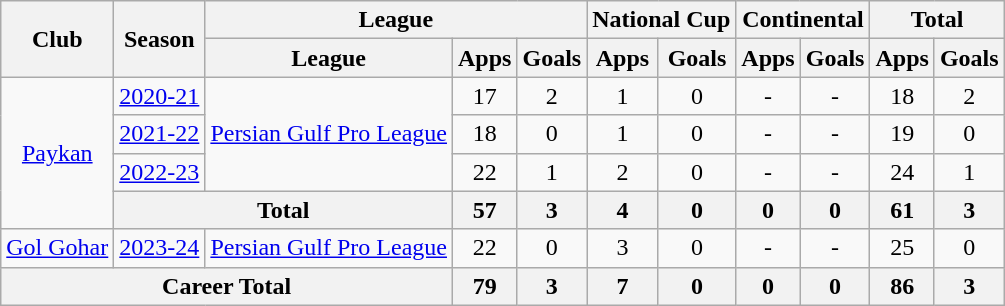<table class="wikitable" style="text-align: center;">
<tr>
<th rowspan=2>Club</th>
<th rowspan=2>Season</th>
<th colspan=3>League</th>
<th colspan=2>National Cup</th>
<th colspan=2>Continental</th>
<th colspan=2>Total</th>
</tr>
<tr>
<th>League</th>
<th>Apps</th>
<th>Goals</th>
<th>Apps</th>
<th>Goals</th>
<th>Apps</th>
<th>Goals</th>
<th>Apps</th>
<th>Goals</th>
</tr>
<tr>
<td rowspan="4"><a href='#'>Paykan</a></td>
<td><a href='#'>2020-21</a></td>
<td rowspan="3"><a href='#'>Persian Gulf Pro League</a></td>
<td>17</td>
<td>2</td>
<td>1</td>
<td>0</td>
<td>-</td>
<td>-</td>
<td>18</td>
<td>2</td>
</tr>
<tr>
<td><a href='#'>2021-22</a></td>
<td>18</td>
<td>0</td>
<td>1</td>
<td>0</td>
<td>-</td>
<td>-</td>
<td>19</td>
<td>0</td>
</tr>
<tr>
<td><a href='#'>2022-23</a></td>
<td>22</td>
<td>1</td>
<td>2</td>
<td>0</td>
<td>-</td>
<td>-</td>
<td>24</td>
<td>1</td>
</tr>
<tr>
<th colspan=2>Total</th>
<th>57</th>
<th>3</th>
<th>4</th>
<th>0</th>
<th>0</th>
<th>0</th>
<th>61</th>
<th>3</th>
</tr>
<tr>
<td><a href='#'>Gol Gohar</a></td>
<td><a href='#'>2023-24</a></td>
<td><a href='#'>Persian Gulf Pro League</a></td>
<td>22</td>
<td>0</td>
<td>3</td>
<td>0</td>
<td>-</td>
<td>-</td>
<td>25</td>
<td>0</td>
</tr>
<tr>
<th colspan=3>Career Total</th>
<th>79</th>
<th>3</th>
<th>7</th>
<th>0</th>
<th>0</th>
<th>0</th>
<th>86</th>
<th>3</th>
</tr>
</table>
